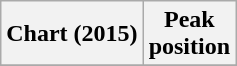<table class="wikitable sortable plainrowheaders">
<tr>
<th>Chart (2015)</th>
<th>Peak<br>position</th>
</tr>
<tr>
</tr>
</table>
